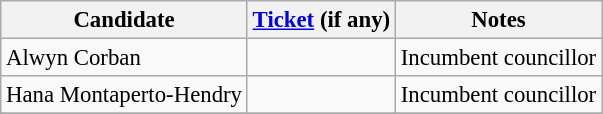<table class="wikitable" style="font-size: 95%">
<tr>
<th>Candidate</th>
<th><a href='#'>Ticket</a> (if any)</th>
<th>Notes</th>
</tr>
<tr>
<td>Alwyn Corban</td>
<td></td>
<td>Incumbent councillor</td>
</tr>
<tr>
<td>Hana Montaperto-Hendry</td>
<td></td>
<td>Incumbent councillor</td>
</tr>
<tr>
</tr>
</table>
